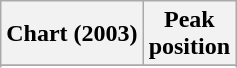<table class="wikitable sortable plainrowheaders" style="text-align:center">
<tr>
<th scope="col">Chart (2003)</th>
<th scope="col">Peak<br> position</th>
</tr>
<tr>
</tr>
<tr>
</tr>
</table>
